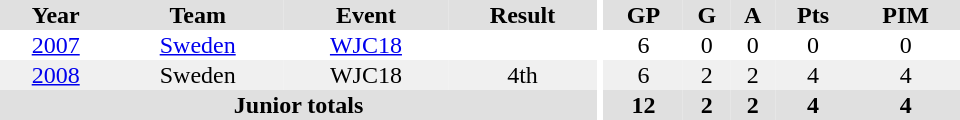<table border="0" cellpadding="1" cellspacing="0" ID="Table3" style="text-align:center; width:40em">
<tr ALIGN="center" bgcolor="#e0e0e0">
<th>Year</th>
<th>Team</th>
<th>Event</th>
<th>Result</th>
<th rowspan="99" bgcolor="#ffffff"></th>
<th>GP</th>
<th>G</th>
<th>A</th>
<th>Pts</th>
<th>PIM</th>
</tr>
<tr align="center">
<td><a href='#'>2007</a></td>
<td><a href='#'>Sweden</a></td>
<td><a href='#'>WJC18</a></td>
<td></td>
<td>6</td>
<td>0</td>
<td>0</td>
<td>0</td>
<td>0</td>
</tr>
<tr align="center" bgcolor="#f0f0f0">
<td><a href='#'>2008</a></td>
<td>Sweden</td>
<td>WJC18</td>
<td>4th</td>
<td>6</td>
<td>2</td>
<td>2</td>
<td>4</td>
<td>4</td>
</tr>
<tr bgcolor="#e0e0e0">
<th colspan="4">Junior totals</th>
<th>12</th>
<th>2</th>
<th>2</th>
<th>4</th>
<th>4</th>
</tr>
</table>
